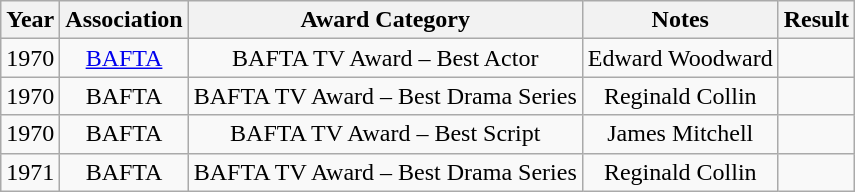<table class="wikitable" border="1" style="text-align: center">
<tr>
<th><strong>Year</strong></th>
<th><strong>Association</strong></th>
<th><strong>Award Category</strong></th>
<th><strong>Notes</strong></th>
<th><strong>Result</strong></th>
</tr>
<tr>
<td>1970</td>
<td><a href='#'>BAFTA</a></td>
<td>BAFTA TV Award – Best Actor</td>
<td>Edward Woodward</td>
<td></td>
</tr>
<tr>
<td>1970</td>
<td>BAFTA</td>
<td>BAFTA TV Award – Best Drama Series</td>
<td>Reginald Collin</td>
<td></td>
</tr>
<tr>
<td>1970</td>
<td>BAFTA</td>
<td>BAFTA TV Award – Best Script</td>
<td>James Mitchell</td>
<td></td>
</tr>
<tr>
<td>1971</td>
<td>BAFTA</td>
<td>BAFTA TV Award – Best Drama Series</td>
<td>Reginald Collin</td>
<td></td>
</tr>
</table>
